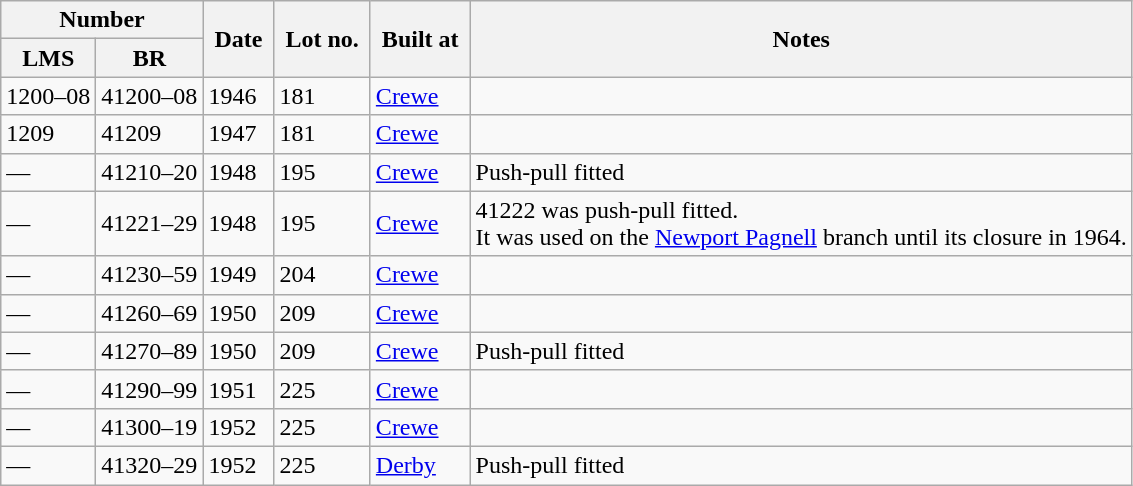<table class="wikitable">
<tr>
<th colspan=2> Number </th>
<th rowspan=2> Date </th>
<th rowspan=2> Lot no. </th>
<th rowspan=2> Built at </th>
<th rowspan=2>Notes</th>
</tr>
<tr>
<th>LMS</th>
<th>BR</th>
</tr>
<tr>
<td>1200–08</td>
<td>41200–08</td>
<td>1946</td>
<td>181</td>
<td><a href='#'>Crewe</a></td>
<td></td>
</tr>
<tr>
<td>1209</td>
<td>41209</td>
<td>1947</td>
<td>181</td>
<td><a href='#'>Crewe</a></td>
<td></td>
</tr>
<tr>
<td>—</td>
<td>41210–20</td>
<td>1948</td>
<td>195</td>
<td><a href='#'>Crewe</a></td>
<td>Push-pull fitted</td>
</tr>
<tr>
<td>—</td>
<td>41221–29</td>
<td>1948</td>
<td>195</td>
<td><a href='#'>Crewe</a></td>
<td>41222 was push-pull fitted.<br>It was used on the <a href='#'>Newport Pagnell</a> branch until its closure in 1964.</td>
</tr>
<tr>
<td>—</td>
<td>41230–59</td>
<td>1949</td>
<td>204</td>
<td><a href='#'>Crewe</a></td>
<td></td>
</tr>
<tr>
<td>—</td>
<td>41260–69</td>
<td>1950</td>
<td>209</td>
<td><a href='#'>Crewe</a></td>
<td></td>
</tr>
<tr>
<td>—</td>
<td>41270–89</td>
<td>1950</td>
<td>209</td>
<td><a href='#'>Crewe</a></td>
<td>Push-pull fitted</td>
</tr>
<tr>
<td>—</td>
<td>41290–99</td>
<td>1951</td>
<td>225</td>
<td><a href='#'>Crewe</a></td>
<td></td>
</tr>
<tr>
<td>—</td>
<td>41300–19</td>
<td>1952</td>
<td>225</td>
<td><a href='#'>Crewe</a></td>
<td></td>
</tr>
<tr>
<td>—</td>
<td>41320–29</td>
<td>1952</td>
<td>225</td>
<td><a href='#'>Derby</a></td>
<td>Push-pull fitted</td>
</tr>
</table>
